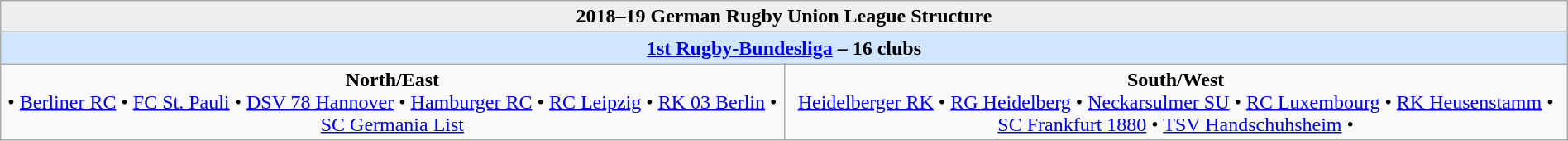<table class="wikitable" style="border-collapse:collapse; text-align:center; width:100%;">
<tr>
<th style="width:95%; background: #EFEFEF;" colspan="2"><strong>2018–19 German Rugby Union League Structure</strong></th>
</tr>
<tr>
<th style="width:95%; background: #D0E6FF;" colspan="2"><strong><a href='#'>1st Rugby-Bundesliga</a> – 16 clubs</strong></th>
</tr>
<tr>
<td style="width:19%;" colspan="1"><strong>North/East</strong><br> • <a href='#'>Berliner RC</a> • <a href='#'>FC St. Pauli</a> • <a href='#'>DSV 78 Hannover</a> • <a href='#'>Hamburger RC</a> • <a href='#'>RC Leipzig</a> • <a href='#'>RK 03 Berlin</a> • <a href='#'>SC Germania List</a></td>
<td style="width:19%;" colspan="1"><strong>South/West</strong><br><a href='#'>Heidelberger RK</a> • <a href='#'>RG Heidelberg</a> • <a href='#'>Neckarsulmer SU</a> • <a href='#'>RC Luxembourg</a> • <a href='#'>RK Heusenstamm</a> • <a href='#'>SC Frankfurt 1880</a> • <a href='#'>TSV Handschuhsheim</a> • </td>
</tr>
</table>
